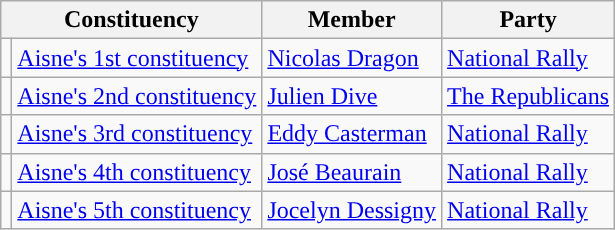<table class="wikitable">
<tr>
<th colspan="2">Constituency</th>
<th>Member</th>
<th>Party</th>
</tr>
<tr>
<td style="background-color: "></td>
<td><a href='#'>Aisne's 1st constituency</a></td>
<td><a href='#'>Nicolas Dragon</a></td>
<td><a href='#'>National Rally</a></td>
</tr>
<tr>
<td style="background-color: "></td>
<td><a href='#'>Aisne's 2nd constituency</a></td>
<td><a href='#'>Julien Dive</a></td>
<td><a href='#'>The Republicans</a></td>
</tr>
<tr>
<td style="background-color: "></td>
<td><a href='#'>Aisne's 3rd constituency</a></td>
<td><a href='#'>Eddy Casterman</a></td>
<td><a href='#'>National Rally</a></td>
</tr>
<tr>
<td style="background-color: "></td>
<td><a href='#'>Aisne's 4th constituency</a></td>
<td><a href='#'>José Beaurain</a></td>
<td><a href='#'>National Rally</a></td>
</tr>
<tr>
<td style="background-color: "></td>
<td><a href='#'>Aisne's 5th constituency</a></td>
<td><a href='#'>Jocelyn Dessigny</a></td>
<td><a href='#'>National Rally</a></td>
</tr>
</table>
